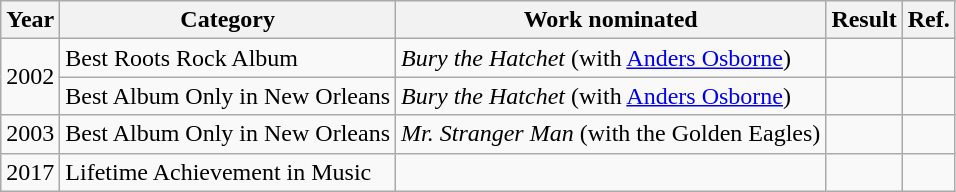<table class="wikitable">
<tr>
<th>Year</th>
<th>Category</th>
<th>Work nominated</th>
<th>Result</th>
<th>Ref.</th>
</tr>
<tr>
<td rowspan="2">2002</td>
<td>Best Roots Rock Album</td>
<td><em>Bury the Hatchet</em> (with <a href='#'>Anders Osborne</a>)</td>
<td></td>
<td></td>
</tr>
<tr>
<td>Best Album Only in New Orleans</td>
<td><em>Bury the Hatchet</em> (with <a href='#'>Anders Osborne</a>)</td>
<td></td>
<td></td>
</tr>
<tr>
<td>2003</td>
<td>Best Album Only in New Orleans</td>
<td><em>Mr. Stranger Man</em> (with the Golden Eagles)</td>
<td></td>
<td></td>
</tr>
<tr>
<td>2017</td>
<td>Lifetime Achievement in Music</td>
<td></td>
<td></td>
<td></td>
</tr>
</table>
